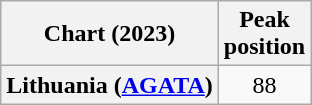<table class="wikitable plainrowheaders" style="text-align:center;">
<tr>
<th scope="col">Chart (2023)</th>
<th scope="col">Peak<br>position</th>
</tr>
<tr>
<th scope="row">Lithuania (<a href='#'>AGATA</a>)</th>
<td>88</td>
</tr>
</table>
